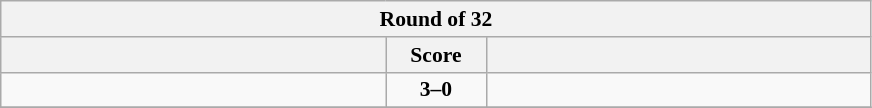<table class="wikitable" style="text-align: center; font-size:90% ">
<tr>
<th colspan=3>Round of 32</th>
</tr>
<tr>
<th align="right" width="250"></th>
<th width="60">Score</th>
<th align="left" width="250"></th>
</tr>
<tr>
<td align=left><strong></strong></td>
<td align=center><strong>3–0</strong></td>
<td align=left></td>
</tr>
<tr>
</tr>
</table>
